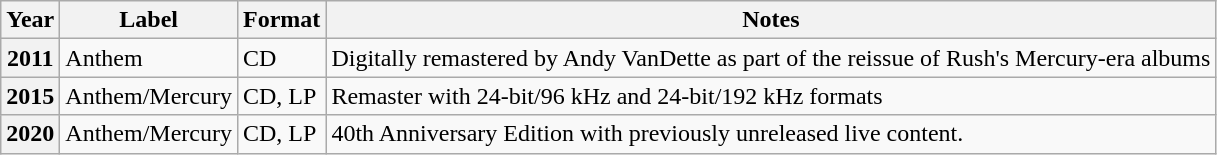<table class="wikitable plainrowheaders">
<tr>
<th scope="col">Year</th>
<th scope="col">Label</th>
<th scope="col">Format</th>
<th scope="col">Notes</th>
</tr>
<tr>
<th scope="row">2011</th>
<td>Anthem</td>
<td>CD</td>
<td>Digitally remastered by Andy VanDette as part of the reissue of Rush's Mercury-era albums</td>
</tr>
<tr>
<th scope="row">2015</th>
<td>Anthem/Mercury</td>
<td>CD, LP</td>
<td>Remaster with 24-bit/96 kHz and 24-bit/192 kHz formats</td>
</tr>
<tr>
<th scope="row">2020</th>
<td>Anthem/Mercury</td>
<td>CD, LP</td>
<td>40th Anniversary Edition with previously unreleased live content.</td>
</tr>
</table>
